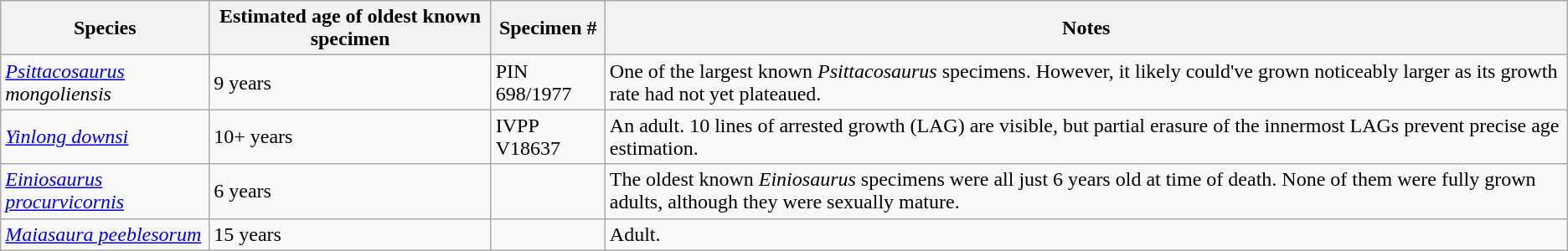<table class="wikitable sortable">
<tr>
<th>Species</th>
<th>Estimated age of oldest known specimen</th>
<th>Specimen #</th>
<th>Notes</th>
</tr>
<tr>
<td><em><a href='#'>Psittacosaurus</a></em> <em>mongoliensis</em></td>
<td>9 years</td>
<td>PIN 698/1977</td>
<td>One of the largest known <em>Psittacosaurus</em> specimens. However, it likely could've grown noticeably larger as its growth rate had not yet plateaued.</td>
</tr>
<tr>
<td><em><a href='#'>Yinlong downsi</a></em></td>
<td>10+ years</td>
<td>IVPP V18637</td>
<td>An adult. 10 lines of arrested growth (LAG) are visible, but partial erasure of the innermost LAGs prevent precise age estimation.</td>
</tr>
<tr>
<td><em><a href='#'>Einiosaurus procurvicornis</a></em></td>
<td>6 years</td>
<td></td>
<td>The oldest known <em>Einiosaurus</em> specimens were all just 6 years old at time of death. None of them were fully grown adults, although they were sexually mature.</td>
</tr>
<tr>
<td><a href='#'><em>Maiasaura peeblesorum</em></a></td>
<td>15 years</td>
<td></td>
<td>Adult.</td>
</tr>
</table>
